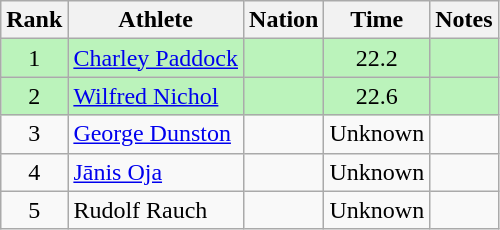<table class="wikitable sortable" style="text-align:center">
<tr>
<th>Rank</th>
<th>Athlete</th>
<th>Nation</th>
<th>Time</th>
<th>Notes</th>
</tr>
<tr bgcolor=bbf3bb>
<td>1</td>
<td align="left"><a href='#'>Charley Paddock</a></td>
<td align="left"></td>
<td>22.2</td>
<td></td>
</tr>
<tr bgcolor=bbf3bb>
<td>2</td>
<td align="left"><a href='#'>Wilfred Nichol</a></td>
<td align="left"></td>
<td>22.6</td>
<td></td>
</tr>
<tr>
<td>3</td>
<td align="left"><a href='#'>George Dunston</a></td>
<td align="left"></td>
<td data-sort-value=30.0>Unknown</td>
<td></td>
</tr>
<tr>
<td>4</td>
<td align="left"><a href='#'>Jānis Oja</a></td>
<td align="left"></td>
<td data-sort-value=30.0>Unknown</td>
<td></td>
</tr>
<tr>
<td>5</td>
<td align="left">Rudolf Rauch</td>
<td align="left"></td>
<td data-sort-value=30.0>Unknown</td>
<td></td>
</tr>
</table>
